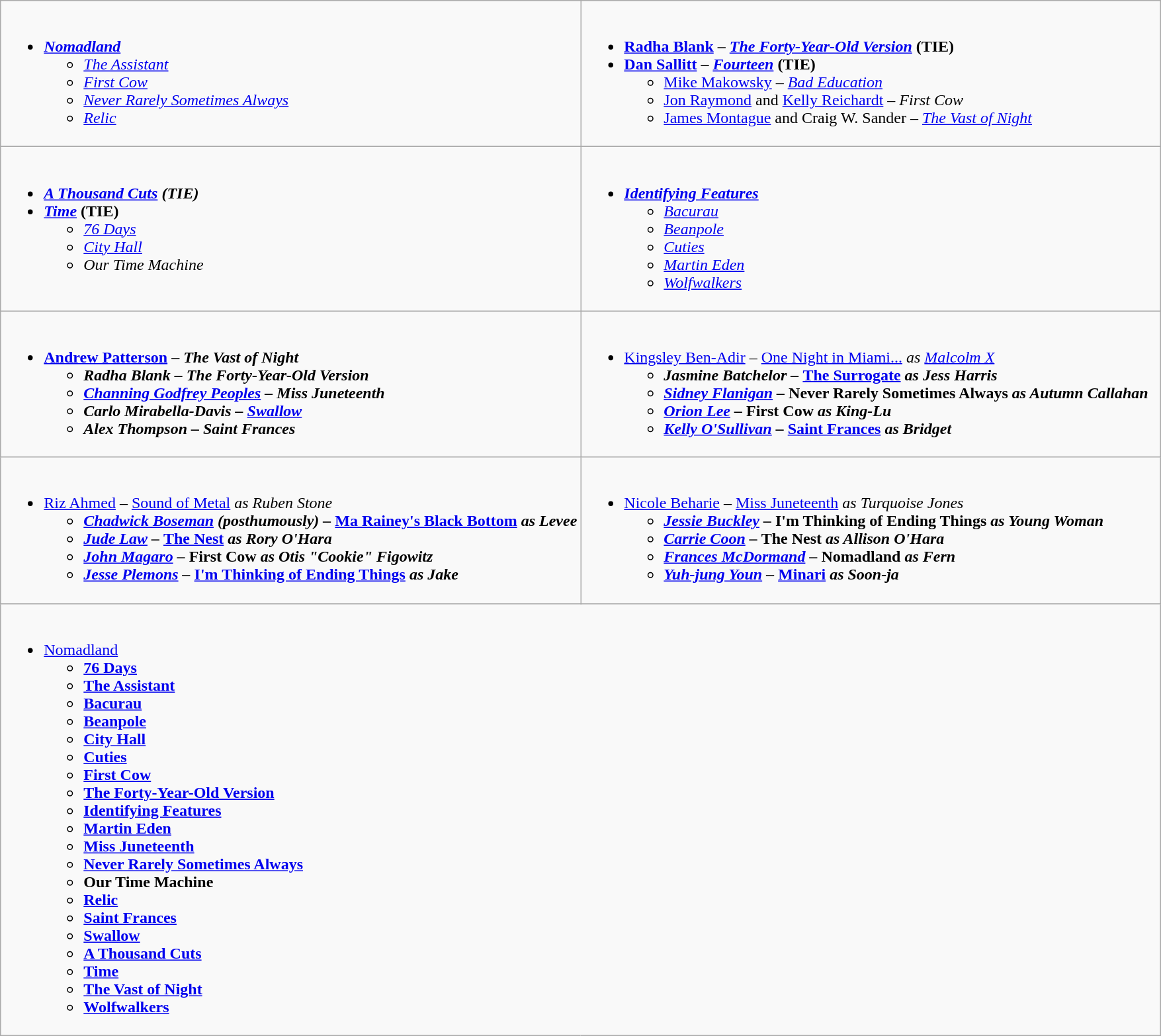<table class="wikitable" role="presentation">
<tr>
<td style="vertical-align:top; width:50%;"><br><ul><li><strong><em><a href='#'>Nomadland</a></em></strong><ul><li><em><a href='#'>The Assistant</a></em></li><li><em><a href='#'>First Cow</a></em></li><li><em><a href='#'>Never Rarely Sometimes Always</a></em></li><li><em><a href='#'>Relic</a></em></li></ul></li></ul></td>
<td style="vertical-align:top; width:50%;"><br><ul><li><strong><a href='#'>Radha Blank</a> – <em><a href='#'>The Forty-Year-Old Version</a></em> (TIE)</strong></li><li><strong><a href='#'>Dan Sallitt</a> – <em><a href='#'>Fourteen</a></em> (TIE)</strong><ul><li><a href='#'>Mike Makowsky</a> – <em><a href='#'>Bad Education</a></em></li><li><a href='#'>Jon Raymond</a> and <a href='#'>Kelly Reichardt</a> – <em>First Cow</em></li><li><a href='#'>James Montague</a> and Craig W. Sander – <em><a href='#'>The Vast of Night</a></em></li></ul></li></ul></td>
</tr>
<tr>
<td style="vertical-align:top; width:50%;"><br><ul><li><strong><em><a href='#'>A Thousand Cuts</a><em> (TIE)<strong></li><li></em></strong><a href='#'>Time</a></em> (TIE)</strong><ul><li><em><a href='#'>76 Days</a></em></li><li><em><a href='#'>City Hall</a></em></li><li><em>Our Time Machine</em></li></ul></li></ul></td>
<td style="vertical-align:top; width:50%;"><br><ul><li><strong><em><a href='#'>Identifying Features</a></em></strong><ul><li><em><a href='#'>Bacurau</a></em></li><li><em><a href='#'>Beanpole</a></em></li><li><em><a href='#'>Cuties</a></em></li><li><em><a href='#'>Martin Eden</a></em></li><li><em><a href='#'>Wolfwalkers</a></em></li></ul></li></ul></td>
</tr>
<tr>
<td style="vertical-align:top; width:50%;"><br><ul><li><strong><a href='#'>Andrew Patterson</a> – <em>The Vast of Night<strong><em><ul><li>Radha Blank – </em>The Forty-Year-Old Version<em></li><li><a href='#'>Channing Godfrey Peoples</a> – </em>Miss Juneteenth<em></li><li>Carlo Mirabella-Davis – </em><a href='#'>Swallow</a><em></li><li>Alex Thompson – </em>Saint Frances<em></li></ul></li></ul></td>
<td style="vertical-align:top; width:50%;"><br><ul><li></strong><a href='#'>Kingsley Ben-Adir</a> – </em><a href='#'>One Night in Miami...</a><em> as <a href='#'>Malcolm X</a><strong><ul><li>Jasmine Batchelor – </em><a href='#'>The Surrogate</a><em> as Jess Harris</li><li><a href='#'>Sidney Flanigan</a> – </em>Never Rarely Sometimes Always<em> as Autumn Callahan</li><li><a href='#'>Orion Lee</a> – </em>First Cow<em> as King-Lu</li><li><a href='#'>Kelly O'Sullivan</a> – </em><a href='#'>Saint Frances</a><em> as Bridget</li></ul></li></ul></td>
</tr>
<tr>
<td style="vertical-align:top; width:50%;"><br><ul><li></strong><a href='#'>Riz Ahmed</a> – </em><a href='#'>Sound of Metal</a><em> as Ruben Stone<strong><ul><li><a href='#'>Chadwick Boseman</a> (posthumously) – </em><a href='#'>Ma Rainey's Black Bottom</a><em> as Levee</li><li><a href='#'>Jude Law</a> – </em><a href='#'>The Nest</a><em> as Rory O'Hara</li><li><a href='#'>John Magaro</a> – </em>First Cow<em> as Otis "Cookie" Figowitz</li><li><a href='#'>Jesse Plemons</a> – </em><a href='#'>I'm Thinking of Ending Things</a><em> as Jake</li></ul></li></ul></td>
<td style="vertical-align:top; width:50%;"><br><ul><li></strong><a href='#'>Nicole Beharie</a> – </em><a href='#'>Miss Juneteenth</a><em> as Turquoise Jones<strong><ul><li><a href='#'>Jessie Buckley</a> – </em>I'm Thinking of Ending Things<em> as Young Woman</li><li><a href='#'>Carrie Coon</a> – </em>The Nest<em> as Allison O'Hara</li><li><a href='#'>Frances McDormand</a> – </em>Nomadland<em> as Fern</li><li><a href='#'>Yuh-jung Youn</a> – </em><a href='#'>Minari</a><em> as Soon-ja</li></ul></li></ul></td>
</tr>
<tr>
<td colspan="2" style="vertical-align:top;"><br><ul><li></em></strong><a href='#'>Nomadland</a><strong><em><ul><li></em><a href='#'>76 Days</a><em></li><li></em><a href='#'>The Assistant</a><em></li><li></em><a href='#'>Bacurau</a><em></li><li></em><a href='#'>Beanpole</a><em></li><li></em><a href='#'>City Hall</a><em></li><li></em><a href='#'>Cuties</a><em></li><li></em><a href='#'>First Cow</a><em></li><li></em><a href='#'>The Forty-Year-Old Version</a><em></li><li></em><a href='#'>Identifying Features</a><em></li><li></em><a href='#'>Martin Eden</a><em></li><li></em><a href='#'>Miss Juneteenth</a><em></li><li></em><a href='#'>Never Rarely Sometimes Always</a><em></li><li></em>Our Time Machine<em></li><li></em><a href='#'>Relic</a><em></li><li></em><a href='#'>Saint Frances</a><em></li><li></em><a href='#'>Swallow</a><em></li><li></em><a href='#'>A Thousand Cuts</a><em></li><li></em><a href='#'>Time</a><em></li><li></em><a href='#'>The Vast of Night</a><em></li><li></em><a href='#'>Wolfwalkers</a><em></li></ul></li></ul></td>
</tr>
</table>
